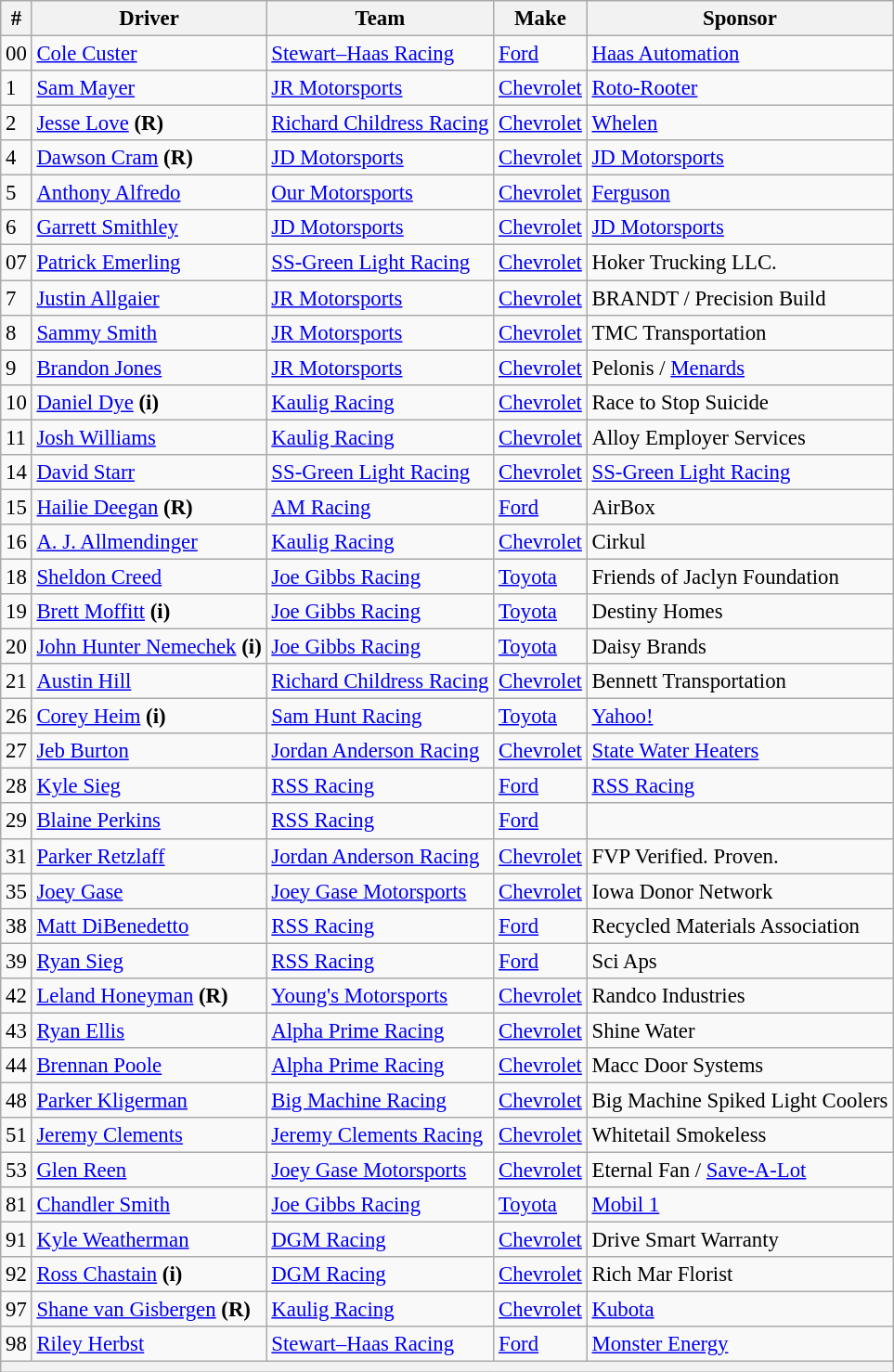<table class="wikitable" style="font-size: 95%;">
<tr>
<th>#</th>
<th>Driver</th>
<th>Team</th>
<th>Make</th>
<th>Sponsor</th>
</tr>
<tr>
<td>00</td>
<td><a href='#'>Cole Custer</a></td>
<td><a href='#'>Stewart–Haas Racing</a></td>
<td><a href='#'>Ford</a></td>
<td><a href='#'>Haas Automation</a></td>
</tr>
<tr>
<td>1</td>
<td><a href='#'>Sam Mayer</a></td>
<td><a href='#'>JR Motorsports</a></td>
<td><a href='#'>Chevrolet</a></td>
<td><a href='#'>Roto-Rooter</a></td>
</tr>
<tr>
<td>2</td>
<td><a href='#'>Jesse Love</a> <strong>(R)</strong></td>
<td nowrap=""><a href='#'>Richard Childress Racing</a></td>
<td><a href='#'>Chevrolet</a></td>
<td><a href='#'>Whelen</a></td>
</tr>
<tr>
<td>4</td>
<td><a href='#'>Dawson Cram</a> <strong>(R)</strong></td>
<td><a href='#'>JD Motorsports</a></td>
<td><a href='#'>Chevrolet</a></td>
<td><a href='#'>JD Motorsports</a></td>
</tr>
<tr>
<td>5</td>
<td><a href='#'>Anthony Alfredo</a></td>
<td><a href='#'>Our Motorsports</a></td>
<td><a href='#'>Chevrolet</a></td>
<td><a href='#'>Ferguson</a></td>
</tr>
<tr>
<td>6</td>
<td><a href='#'>Garrett Smithley</a></td>
<td><a href='#'>JD Motorsports</a></td>
<td><a href='#'>Chevrolet</a></td>
<td><a href='#'>JD Motorsports</a></td>
</tr>
<tr>
<td>07</td>
<td><a href='#'>Patrick Emerling</a></td>
<td><a href='#'>SS-Green Light Racing</a></td>
<td><a href='#'>Chevrolet</a></td>
<td>Hoker Trucking LLC.</td>
</tr>
<tr>
<td>7</td>
<td><a href='#'>Justin Allgaier</a></td>
<td><a href='#'>JR Motorsports</a></td>
<td><a href='#'>Chevrolet</a></td>
<td nowrap="">BRANDT / Precision Build</td>
</tr>
<tr>
<td>8</td>
<td><a href='#'>Sammy Smith</a></td>
<td><a href='#'>JR Motorsports</a></td>
<td><a href='#'>Chevrolet</a></td>
<td>TMC Transportation</td>
</tr>
<tr>
<td>9</td>
<td><a href='#'>Brandon Jones</a></td>
<td><a href='#'>JR Motorsports</a></td>
<td><a href='#'>Chevrolet</a></td>
<td>Pelonis / <a href='#'>Menards</a></td>
</tr>
<tr>
<td>10</td>
<td><a href='#'>Daniel Dye</a> <strong>(i)</strong></td>
<td><a href='#'>Kaulig Racing</a></td>
<td><a href='#'>Chevrolet</a></td>
<td>Race to Stop Suicide</td>
</tr>
<tr>
<td>11</td>
<td><a href='#'>Josh Williams</a></td>
<td><a href='#'>Kaulig Racing</a></td>
<td><a href='#'>Chevrolet</a></td>
<td>Alloy Employer Services</td>
</tr>
<tr>
<td>14</td>
<td><a href='#'>David Starr</a></td>
<td><a href='#'>SS-Green Light Racing</a></td>
<td><a href='#'>Chevrolet</a></td>
<td><a href='#'>SS-Green Light Racing</a></td>
</tr>
<tr>
<td>15</td>
<td><a href='#'>Hailie Deegan</a> <strong>(R)</strong></td>
<td><a href='#'>AM Racing</a></td>
<td><a href='#'>Ford</a></td>
<td>AirBox</td>
</tr>
<tr>
<td>16</td>
<td><a href='#'>A. J. Allmendinger</a></td>
<td><a href='#'>Kaulig Racing</a></td>
<td><a href='#'>Chevrolet</a></td>
<td>Cirkul</td>
</tr>
<tr>
<td>18</td>
<td><a href='#'>Sheldon Creed</a></td>
<td><a href='#'>Joe Gibbs Racing</a></td>
<td><a href='#'>Toyota</a></td>
<td>Friends of Jaclyn Foundation</td>
</tr>
<tr>
<td>19</td>
<td><a href='#'>Brett Moffitt</a> <strong>(i)</strong></td>
<td><a href='#'>Joe Gibbs Racing</a></td>
<td><a href='#'>Toyota</a></td>
<td>Destiny Homes</td>
</tr>
<tr>
<td>20</td>
<td nowrap=""><a href='#'>John Hunter Nemechek</a> <strong>(i)</strong></td>
<td><a href='#'>Joe Gibbs Racing</a></td>
<td><a href='#'>Toyota</a></td>
<td>Daisy Brands</td>
</tr>
<tr>
<td>21</td>
<td><a href='#'>Austin Hill</a></td>
<td><a href='#'>Richard Childress Racing</a></td>
<td><a href='#'>Chevrolet</a></td>
<td>Bennett Transportation</td>
</tr>
<tr>
<td>26</td>
<td><a href='#'>Corey Heim</a> <strong>(i)</strong></td>
<td><a href='#'>Sam Hunt Racing</a></td>
<td><a href='#'>Toyota</a></td>
<td><a href='#'>Yahoo!</a></td>
</tr>
<tr>
<td>27</td>
<td><a href='#'>Jeb Burton</a></td>
<td><a href='#'>Jordan Anderson Racing</a></td>
<td><a href='#'>Chevrolet</a></td>
<td><a href='#'>State Water Heaters</a></td>
</tr>
<tr>
<td>28</td>
<td><a href='#'>Kyle Sieg</a></td>
<td><a href='#'>RSS Racing</a></td>
<td><a href='#'>Ford</a></td>
<td><a href='#'>RSS Racing</a></td>
</tr>
<tr>
<td>29</td>
<td><a href='#'>Blaine Perkins</a></td>
<td><a href='#'>RSS Racing</a></td>
<td><a href='#'>Ford</a></td>
<td></td>
</tr>
<tr>
<td>31</td>
<td><a href='#'>Parker Retzlaff</a></td>
<td><a href='#'>Jordan Anderson Racing</a></td>
<td><a href='#'>Chevrolet</a></td>
<td>FVP Verified. Proven.</td>
</tr>
<tr>
<td>35</td>
<td><a href='#'>Joey Gase</a></td>
<td><a href='#'>Joey Gase Motorsports</a></td>
<td><a href='#'>Chevrolet</a></td>
<td>Iowa Donor Network</td>
</tr>
<tr>
<td>38</td>
<td><a href='#'>Matt DiBenedetto</a></td>
<td><a href='#'>RSS Racing</a></td>
<td><a href='#'>Ford</a></td>
<td>Recycled Materials Association</td>
</tr>
<tr>
<td>39</td>
<td><a href='#'>Ryan Sieg</a></td>
<td><a href='#'>RSS Racing</a></td>
<td><a href='#'>Ford</a></td>
<td>Sci Aps</td>
</tr>
<tr>
<td>42</td>
<td><a href='#'>Leland Honeyman</a> <strong>(R)</strong></td>
<td><a href='#'>Young's Motorsports</a></td>
<td><a href='#'>Chevrolet</a></td>
<td>Randco Industries</td>
</tr>
<tr>
<td>43</td>
<td><a href='#'>Ryan Ellis</a></td>
<td><a href='#'>Alpha Prime Racing</a></td>
<td><a href='#'>Chevrolet</a></td>
<td>Shine Water</td>
</tr>
<tr>
<td>44</td>
<td><a href='#'>Brennan Poole</a></td>
<td><a href='#'>Alpha Prime Racing</a></td>
<td><a href='#'>Chevrolet</a></td>
<td>Macc Door Systems</td>
</tr>
<tr>
<td>48</td>
<td><a href='#'>Parker Kligerman</a></td>
<td><a href='#'>Big Machine Racing</a></td>
<td><a href='#'>Chevrolet</a></td>
<td nowrap="">Big Machine Spiked Light Coolers</td>
</tr>
<tr>
<td>51</td>
<td><a href='#'>Jeremy Clements</a></td>
<td><a href='#'>Jeremy Clements Racing</a></td>
<td><a href='#'>Chevrolet</a></td>
<td>Whitetail Smokeless</td>
</tr>
<tr>
<td>53</td>
<td><a href='#'>Glen Reen</a></td>
<td><a href='#'>Joey Gase Motorsports</a></td>
<td><a href='#'>Chevrolet</a></td>
<td>Eternal Fan / <a href='#'>Save-A-Lot</a></td>
</tr>
<tr>
<td>81</td>
<td><a href='#'>Chandler Smith</a></td>
<td><a href='#'>Joe Gibbs Racing</a></td>
<td><a href='#'>Toyota</a></td>
<td><a href='#'>Mobil 1</a></td>
</tr>
<tr>
<td>91</td>
<td><a href='#'>Kyle Weatherman</a></td>
<td><a href='#'>DGM Racing</a></td>
<td><a href='#'>Chevrolet</a></td>
<td>Drive Smart Warranty</td>
</tr>
<tr>
<td>92</td>
<td><a href='#'>Ross Chastain</a> <strong>(i)</strong></td>
<td><a href='#'>DGM Racing</a></td>
<td><a href='#'>Chevrolet</a></td>
<td>Rich Mar Florist</td>
</tr>
<tr>
<td>97</td>
<td nowrap=""><a href='#'>Shane van Gisbergen</a> <strong>(R)</strong></td>
<td><a href='#'>Kaulig Racing</a></td>
<td><a href='#'>Chevrolet</a></td>
<td><a href='#'>Kubota</a></td>
</tr>
<tr>
<td>98</td>
<td><a href='#'>Riley Herbst</a></td>
<td><a href='#'>Stewart–Haas Racing</a></td>
<td><a href='#'>Ford</a></td>
<td><a href='#'>Monster Energy</a></td>
</tr>
<tr>
<th colspan="5"></th>
</tr>
</table>
